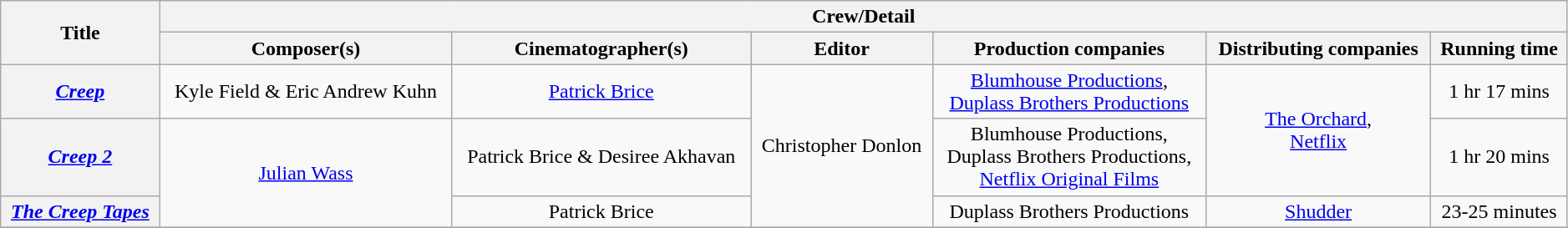<table class="wikitable sortable" style="text-align:center; width:99%;">
<tr>
<th rowspan="2">Title</th>
<th colspan="7">Crew/Detail</th>
</tr>
<tr>
<th style="text-align:center;">Composer(s)</th>
<th style="text-align:center;">Cinematographer(s)</th>
<th style="text-align:center;">Editor</th>
<th style="text-align:center;">Production companies</th>
<th style="text-align:center;">Distributing companies</th>
<th style="text-align:center;">Running time</th>
</tr>
<tr>
<th><em><a href='#'>Creep</a></em></th>
<td>Kyle Field & Eric Andrew Kuhn</td>
<td><a href='#'>Patrick Brice</a></td>
<td rowspan="3">Christopher Donlon</td>
<td><a href='#'>Blumhouse Productions</a>, <br><a href='#'>Duplass Brothers Productions</a></td>
<td rowspan="2"><a href='#'>The Orchard</a>, <br><a href='#'>Netflix</a></td>
<td>1 hr 17 mins</td>
</tr>
<tr>
<th><em><a href='#'>Creep 2</a></em></th>
<td rowspan="2"><a href='#'>Julian Wass</a></td>
<td>Patrick Brice & Desiree Akhavan</td>
<td>Blumhouse Productions, <br>Duplass Brothers Productions, <br><a href='#'>Netflix Original Films</a></td>
<td>1 hr 20 mins</td>
</tr>
<tr>
<th><em><a href='#'>The Creep Tapes</a></em></th>
<td>Patrick Brice</td>
<td>Duplass Brothers Productions</td>
<td><a href='#'>Shudder</a></td>
<td>23-25 minutes <br></td>
</tr>
<tr>
</tr>
</table>
